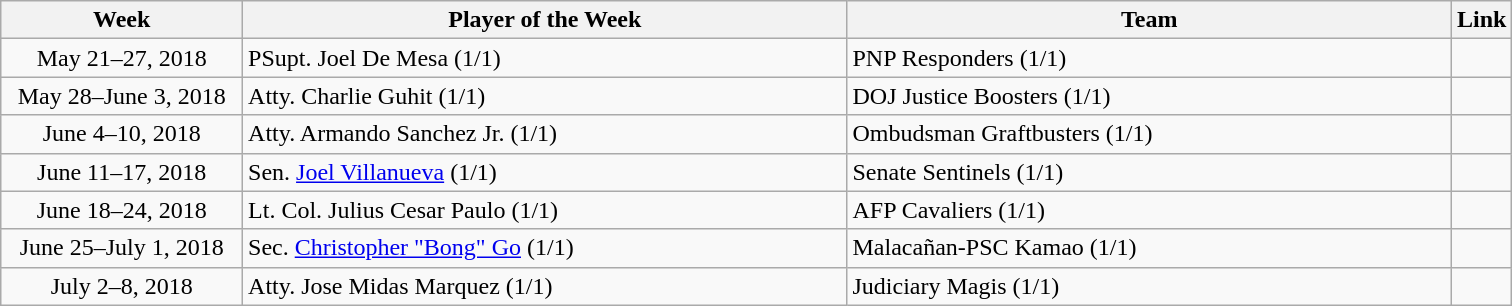<table class="wikitable sortable" style="text-align:left">
<tr>
<th width=16%>Week</th>
<th width=40%>Player of the Week</th>
<th width=40%>Team</th>
<th class=unsortable>Link</th>
</tr>
<tr>
<td align=center>May 21–27, 2018</td>
<td>PSupt. Joel De Mesa (1/1)</td>
<td>PNP Responders (1/1)</td>
<td align=center></td>
</tr>
<tr>
<td align=center>May 28–June 3, 2018</td>
<td>Atty. Charlie Guhit (1/1)</td>
<td>DOJ Justice Boosters (1/1)</td>
<td align=center></td>
</tr>
<tr>
<td align=center>June 4–10, 2018</td>
<td>Atty. Armando Sanchez Jr. (1/1)</td>
<td>Ombudsman Graftbusters (1/1)</td>
<td align=center></td>
</tr>
<tr>
<td align=center>June 11–17, 2018</td>
<td>Sen. <a href='#'>Joel Villanueva</a> (1/1)</td>
<td>Senate Sentinels (1/1)</td>
<td align=center></td>
</tr>
<tr>
<td align=center>June 18–24, 2018</td>
<td>Lt. Col. Julius Cesar Paulo (1/1)</td>
<td>AFP Cavaliers (1/1)</td>
<td align=center></td>
</tr>
<tr>
<td align=center>June 25–July 1, 2018</td>
<td>Sec. <a href='#'>Christopher "Bong" Go</a> (1/1)</td>
<td>Malacañan-PSC Kamao (1/1)</td>
<td align=center></td>
</tr>
<tr>
<td align=center>July 2–8, 2018</td>
<td>Atty. Jose Midas Marquez (1/1)</td>
<td>Judiciary Magis (1/1)</td>
<td align=center></td>
</tr>
</table>
